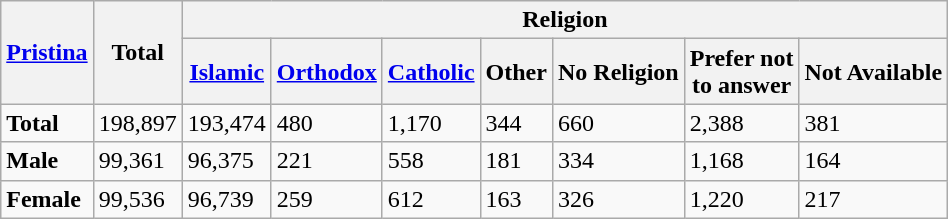<table class="wikitable">
<tr>
<th scope="col" rowspan="2"><a href='#'>Pristina</a></th>
<th scope="col" rowspan="2">Total</th>
<th scope="col" colspan="11">Religion</th>
</tr>
<tr style="text-align:center; background:#f0f0f0;">
<th scope="col"><a href='#'>Islamic</a></th>
<th scope="col"><a href='#'>Orthodox</a></th>
<th scope="col"><a href='#'>Catholic</a></th>
<th scope="col">Other</th>
<th scope="col">No Religion</th>
<th scope="col">Prefer not<br>to answer</th>
<th scope="col">Not Available</th>
</tr>
<tr>
<td><strong>Total</strong></td>
<td>198,897</td>
<td>193,474</td>
<td>480</td>
<td>1,170</td>
<td>344</td>
<td>660</td>
<td>2,388</td>
<td>381</td>
</tr>
<tr>
<td><strong>Male</strong></td>
<td>99,361</td>
<td>96,375</td>
<td>221</td>
<td>558</td>
<td>181</td>
<td>334</td>
<td>1,168</td>
<td>164</td>
</tr>
<tr>
<td><strong>Female</strong></td>
<td>99,536</td>
<td>96,739</td>
<td>259</td>
<td>612</td>
<td>163</td>
<td>326</td>
<td>1,220</td>
<td>217</td>
</tr>
</table>
